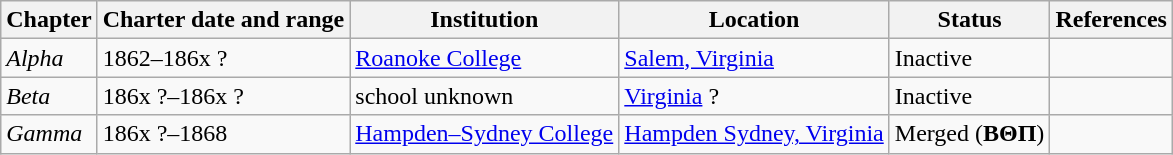<table class="wikitable">
<tr>
<th>Chapter</th>
<th>Charter date and range</th>
<th>Institution</th>
<th>Location</th>
<th>Status</th>
<th>References</th>
</tr>
<tr>
<td><em>Alpha</em></td>
<td>1862–186x ?</td>
<td><a href='#'>Roanoke College</a></td>
<td><a href='#'>Salem, Virginia</a></td>
<td>Inactive</td>
<td></td>
</tr>
<tr>
<td><em>Beta</em></td>
<td>186x ?–186x ?</td>
<td>school unknown</td>
<td><a href='#'>Virginia</a> ?</td>
<td>Inactive</td>
<td></td>
</tr>
<tr>
<td><em>Gamma</em></td>
<td>186x ?–1868</td>
<td><a href='#'>Hampden–Sydney College</a></td>
<td><a href='#'>Hampden Sydney, Virginia</a></td>
<td>Merged (<strong>ΒΘΠ</strong>)</td>
<td></td>
</tr>
</table>
